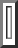<table border="2">
<tr>
<td><br></td>
</tr>
<tr>
</tr>
</table>
